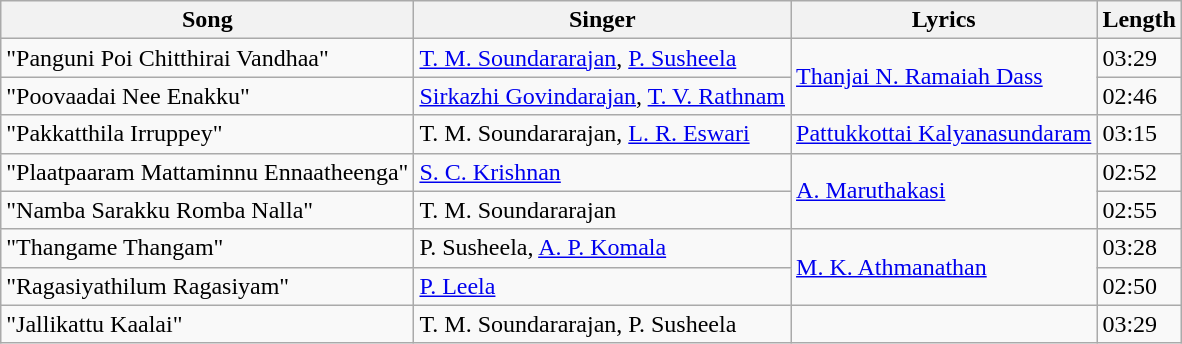<table class="wikitable">
<tr>
<th>Song</th>
<th>Singer</th>
<th>Lyrics</th>
<th>Length</th>
</tr>
<tr>
<td>"Panguni Poi Chitthirai Vandhaa"</td>
<td><a href='#'>T. M. Soundararajan</a>, <a href='#'>P. Susheela</a></td>
<td rowspan="2"><a href='#'>Thanjai N. Ramaiah Dass</a></td>
<td>03:29</td>
</tr>
<tr>
<td>"Poovaadai Nee Enakku"</td>
<td><a href='#'>Sirkazhi Govindarajan</a>, <a href='#'>T. V. Rathnam</a></td>
<td>02:46</td>
</tr>
<tr>
<td>"Pakkatthila Irruppey"</td>
<td>T. M. Soundararajan, <a href='#'>L. R. Eswari</a></td>
<td><a href='#'>Pattukkottai Kalyanasundaram</a></td>
<td>03:15</td>
</tr>
<tr>
<td>"Plaatpaaram Mattaminnu Ennaatheenga"</td>
<td><a href='#'>S. C. Krishnan</a></td>
<td rowspan=2><a href='#'>A. Maruthakasi</a></td>
<td>02:52</td>
</tr>
<tr>
<td>"Namba Sarakku Romba Nalla"</td>
<td>T. M. Soundararajan</td>
<td>02:55</td>
</tr>
<tr>
<td>"Thangame Thangam"</td>
<td>P. Susheela, <a href='#'>A. P. Komala</a></td>
<td rowspan="2"><a href='#'>M. K. Athmanathan</a></td>
<td>03:28</td>
</tr>
<tr>
<td>"Ragasiyathilum Ragasiyam"</td>
<td><a href='#'>P. Leela</a></td>
<td>02:50</td>
</tr>
<tr>
<td>"Jallikattu Kaalai"</td>
<td>T. M. Soundararajan, P. Susheela</td>
<td></td>
<td>03:29</td>
</tr>
</table>
